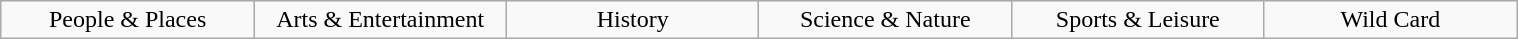<table class="wikitable" style="text-align: center; width: 80%; margin: 1em auto;">
<tr>
<td style="width:70pt;">People & Places</td>
<td style="width:70pt;">Arts & Entertainment</td>
<td style="width:70pt;">History</td>
<td style="width:70pt;">Science & Nature</td>
<td style="width:70pt;">Sports & Leisure</td>
<td style="width:70pt;">Wild Card</td>
</tr>
</table>
